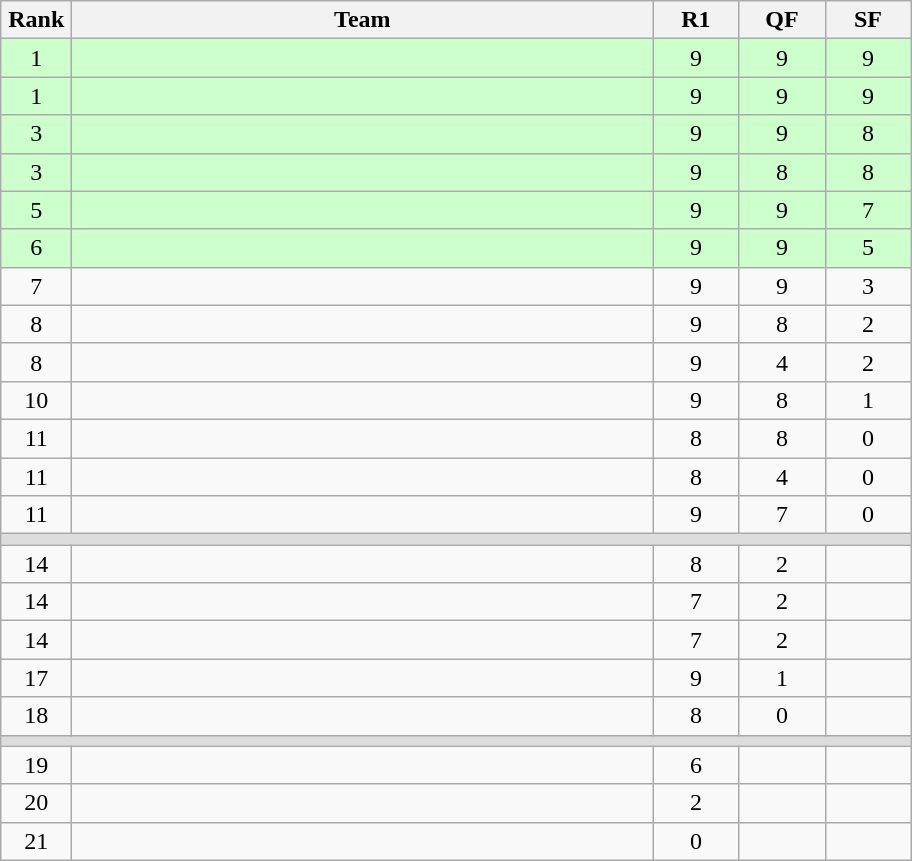<table class=wikitable style="text-align:center">
<tr>
<th width=40>Rank</th>
<th width=380>Team</th>
<th width=50>R1</th>
<th width=50>QF</th>
<th width=50>SF</th>
</tr>
<tr bgcolor="ccffcc">
<td>1</td>
<td align=left></td>
<td>9</td>
<td>9</td>
<td>9</td>
</tr>
<tr bgcolor="ccffcc">
<td>1</td>
<td align=left></td>
<td>9</td>
<td>9</td>
<td>9</td>
</tr>
<tr bgcolor="ccffcc">
<td>3</td>
<td align=left></td>
<td>9</td>
<td>9</td>
<td>8</td>
</tr>
<tr bgcolor="ccffcc">
<td>3</td>
<td align=left></td>
<td>9</td>
<td>8</td>
<td>8</td>
</tr>
<tr bgcolor="ccffcc">
<td>5</td>
<td align=left></td>
<td>9</td>
<td>9</td>
<td>7</td>
</tr>
<tr bgcolor="ccffcc">
<td>6</td>
<td align=left></td>
<td>9</td>
<td>9</td>
<td>5</td>
</tr>
<tr>
<td>7</td>
<td align=left></td>
<td>9</td>
<td>9</td>
<td>3</td>
</tr>
<tr>
<td>8</td>
<td align=left></td>
<td>9</td>
<td>8</td>
<td>2</td>
</tr>
<tr>
<td>8</td>
<td align=left></td>
<td>9</td>
<td>4</td>
<td>2</td>
</tr>
<tr>
<td>10</td>
<td align=left></td>
<td>9</td>
<td>8</td>
<td>1</td>
</tr>
<tr>
<td>11</td>
<td align=left></td>
<td>8</td>
<td>8</td>
<td>0</td>
</tr>
<tr>
<td>11</td>
<td align=left></td>
<td>8</td>
<td>4</td>
<td>0</td>
</tr>
<tr>
<td>11</td>
<td align=left></td>
<td>9</td>
<td>7</td>
<td>0</td>
</tr>
<tr bgcolor=#DDDDDD>
<td colspan=5></td>
</tr>
<tr>
<td>14</td>
<td align=left></td>
<td>8</td>
<td>2</td>
<td></td>
</tr>
<tr>
<td>14</td>
<td align=left></td>
<td>7</td>
<td>2</td>
<td></td>
</tr>
<tr>
<td>14</td>
<td align=left></td>
<td>7</td>
<td>2</td>
<td></td>
</tr>
<tr>
<td>17</td>
<td align=left></td>
<td>9</td>
<td>1</td>
<td></td>
</tr>
<tr>
<td>18</td>
<td align=left></td>
<td>8</td>
<td>0</td>
<td></td>
</tr>
<tr bgcolor=#DDDDDD>
<td colspan=5></td>
</tr>
<tr>
<td>19</td>
<td align=left></td>
<td>6</td>
<td></td>
<td></td>
</tr>
<tr>
<td>20</td>
<td align=left></td>
<td>2</td>
<td></td>
<td></td>
</tr>
<tr>
<td>21</td>
<td align=left></td>
<td>0</td>
<td></td>
<td></td>
</tr>
</table>
